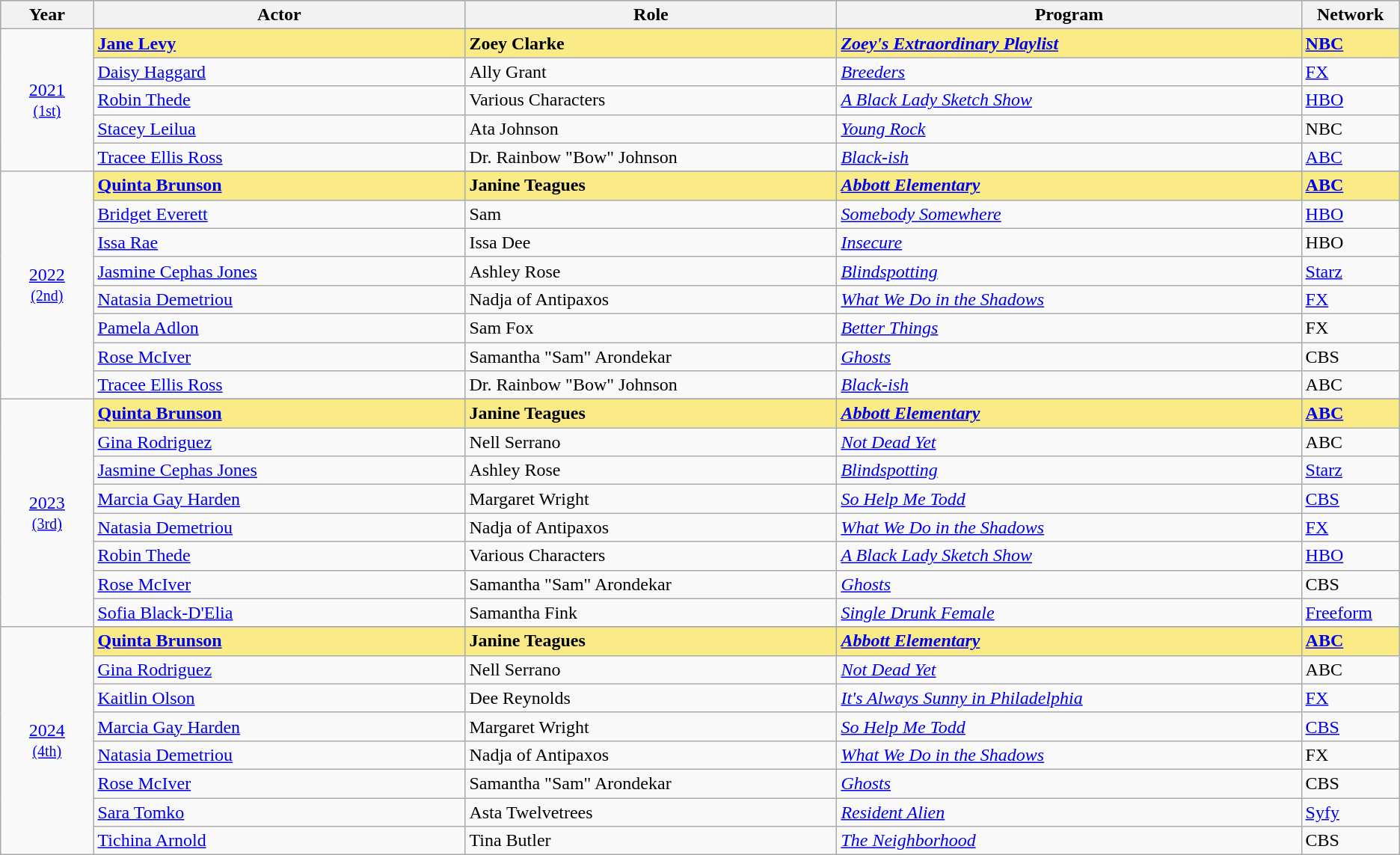<table class="wikitable">
<tr bgcolor="#bebebe">
<th width="5%">Year</th>
<th width="20%">Actor</th>
<th width="20%">Role</th>
<th width="25%">Program</th>
<th width="5%">Network</th>
</tr>
<tr>
<td rowspan="6" style="text-align:center"><a href='#'>2021</a><br><small><a href='#'>(1st)</a></small><br></td>
</tr>
<tr style="background:#FAEB86">
<td><strong><a href='#'>Jane Levy</a></strong></td>
<td><strong>Zoey Clarke</strong></td>
<td><strong><em><a href='#'>Zoey's Extraordinary Playlist</a></em></strong></td>
<td><strong><a href='#'>NBC</a></strong></td>
</tr>
<tr>
<td><a href='#'>Daisy Haggard</a></td>
<td>Ally Grant</td>
<td><em><a href='#'>Breeders</a></em></td>
<td><a href='#'>FX</a></td>
</tr>
<tr>
<td><a href='#'>Robin Thede</a></td>
<td>Various Characters</td>
<td><em><a href='#'>A Black Lady Sketch Show</a></em></td>
<td><a href='#'>HBO</a></td>
</tr>
<tr>
<td><a href='#'>Stacey Leilua</a></td>
<td>Ata Johnson</td>
<td><em><a href='#'>Young Rock</a></em></td>
<td>NBC</td>
</tr>
<tr>
<td><a href='#'>Tracee Ellis Ross</a></td>
<td>Dr. Rainbow "Bow" Johnson</td>
<td><em><a href='#'>Black-ish</a></em></td>
<td><a href='#'>ABC</a></td>
</tr>
<tr>
<td rowspan="9" style="text-align:center"><a href='#'>2022</a><br><small><a href='#'>(2nd)</a></small><br></td>
</tr>
<tr style="background:#FAEB86;">
<td><strong><a href='#'>Quinta Brunson</a></strong></td>
<td><strong>Janine Teagues</strong></td>
<td><strong><em><a href='#'>Abbott Elementary</a></em></strong></td>
<td><strong><a href='#'>ABC</a></strong></td>
</tr>
<tr>
<td><a href='#'>Bridget Everett</a></td>
<td>Sam</td>
<td><em><a href='#'>Somebody Somewhere</a></em></td>
<td><a href='#'>HBO</a></td>
</tr>
<tr>
<td><a href='#'>Issa Rae</a></td>
<td>Issa Dee</td>
<td><em><a href='#'>Insecure</a></em></td>
<td>HBO</td>
</tr>
<tr>
<td><a href='#'>Jasmine Cephas Jones</a></td>
<td>Ashley Rose</td>
<td><em><a href='#'>Blindspotting</a></em></td>
<td><a href='#'>Starz</a></td>
</tr>
<tr>
<td><a href='#'>Natasia Demetriou</a></td>
<td>Nadja of Antipaxos</td>
<td><em><a href='#'>What We Do in the Shadows</a></em></td>
<td><a href='#'>FX</a></td>
</tr>
<tr>
<td><a href='#'>Pamela Adlon</a></td>
<td>Sam Fox</td>
<td><em><a href='#'>Better Things</a></em></td>
<td>FX</td>
</tr>
<tr>
<td><a href='#'>Rose McIver</a></td>
<td>Samantha "Sam" Arondekar</td>
<td><em><a href='#'>Ghosts</a></em></td>
<td>CBS</td>
</tr>
<tr>
<td><a href='#'>Tracee Ellis Ross</a></td>
<td>Dr. Rainbow "Bow" Johnson</td>
<td><em><a href='#'>Black-ish</a></em></td>
<td>ABC</td>
</tr>
<tr>
<td rowspan="9" style="text-align:center"><a href='#'>2023</a><br><small><a href='#'>(3rd)</a></small><br></td>
</tr>
<tr style="background:#FAEB86;">
<td><strong><a href='#'>Quinta Brunson</a></strong></td>
<td><strong>Janine Teagues</strong></td>
<td><strong><em><a href='#'>Abbott Elementary</a></em></strong></td>
<td><strong><a href='#'>ABC</a></strong></td>
</tr>
<tr>
<td><a href='#'>Gina Rodriguez</a></td>
<td>Nell Serrano</td>
<td><em><a href='#'>Not Dead Yet</a></em></td>
<td>ABC</td>
</tr>
<tr>
<td><a href='#'>Jasmine Cephas Jones</a></td>
<td>Ashley Rose</td>
<td><em><a href='#'>Blindspotting</a></em></td>
<td><a href='#'>Starz</a></td>
</tr>
<tr>
<td><a href='#'>Marcia Gay Harden</a></td>
<td>Margaret Wright</td>
<td><em><a href='#'>So Help Me Todd</a></em></td>
<td><a href='#'>CBS</a></td>
</tr>
<tr>
<td><a href='#'>Natasia Demetriou</a></td>
<td>Nadja of Antipaxos</td>
<td><em><a href='#'>What We Do in the Shadows</a></em></td>
<td><a href='#'>FX</a></td>
</tr>
<tr>
<td><a href='#'>Robin Thede</a></td>
<td>Various Characters</td>
<td><em><a href='#'>A Black Lady Sketch Show</a></em></td>
<td><a href='#'>HBO</a></td>
</tr>
<tr>
<td><a href='#'>Rose McIver</a></td>
<td>Samantha "Sam" Arondekar</td>
<td><em><a href='#'>Ghosts</a></em></td>
<td>CBS</td>
</tr>
<tr>
<td><a href='#'>Sofia Black-D'Elia</a></td>
<td>Samantha Fink</td>
<td><em><a href='#'>Single Drunk Female</a></em></td>
<td><a href='#'>Freeform</a></td>
</tr>
<tr>
<td rowspan="9" style="text-align:center"><a href='#'>2024</a><br><small><a href='#'>(4th)</a></small><br></td>
</tr>
<tr style="background:#FAEB86;">
<td><strong><a href='#'>Quinta Brunson</a></strong></td>
<td><strong>Janine Teagues</strong></td>
<td><strong><em><a href='#'>Abbott Elementary</a></em></strong></td>
<td><strong><a href='#'>ABC</a></strong></td>
</tr>
<tr>
<td><a href='#'>Gina Rodriguez</a></td>
<td>Nell Serrano</td>
<td><em><a href='#'>Not Dead Yet</a></em></td>
<td>ABC</td>
</tr>
<tr>
<td><a href='#'>Kaitlin Olson</a></td>
<td>Dee Reynolds</td>
<td><em><a href='#'>It's Always Sunny in Philadelphia</a></em></td>
<td><a href='#'>FX</a></td>
</tr>
<tr>
<td><a href='#'>Marcia Gay Harden</a></td>
<td>Margaret Wright</td>
<td><em><a href='#'>So Help Me Todd</a></em></td>
<td><a href='#'>CBS</a></td>
</tr>
<tr>
<td><a href='#'>Natasia Demetriou</a></td>
<td>Nadja of Antipaxos</td>
<td><em><a href='#'>What We Do in the Shadows</a></em></td>
<td>FX</td>
</tr>
<tr>
<td><a href='#'>Rose McIver</a></td>
<td>Samantha "Sam" Arondekar</td>
<td><em><a href='#'>Ghosts</a></em></td>
<td>CBS</td>
</tr>
<tr>
<td><a href='#'>Sara Tomko</a></td>
<td>Asta Twelvetrees</td>
<td><em><a href='#'>Resident Alien</a></em></td>
<td><a href='#'>Syfy</a></td>
</tr>
<tr>
<td><a href='#'>Tichina Arnold</a></td>
<td>Tina Butler</td>
<td><em><a href='#'>The Neighborhood</a></em></td>
<td>CBS</td>
</tr>
</table>
